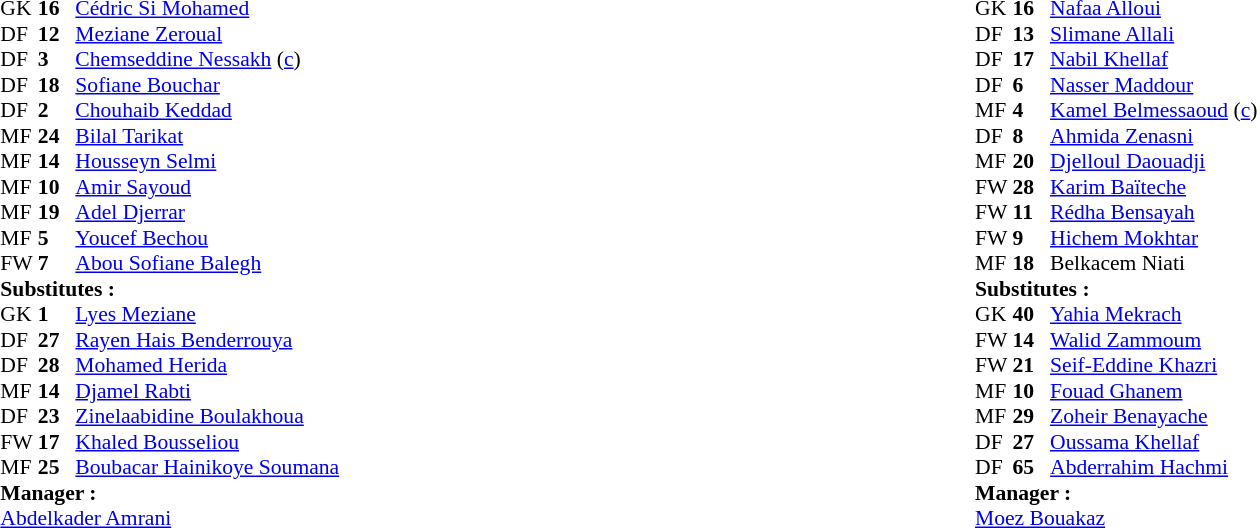<table width="100%">
<tr>
<td valign="top" width="50%"><br><table style="font-size: 90%" cellspacing="0" cellpadding="0" align="center">
<tr>
<th width="25"></th>
<th width="25"></th>
</tr>
<tr>
<td>GK</td>
<td><strong>16</strong></td>
<td> <a href='#'>Cédric Si Mohamed</a></td>
</tr>
<tr ->
<td>DF</td>
<td><strong>12</strong></td>
<td> <a href='#'>Meziane Zeroual</a></td>
<td></td>
<td></td>
</tr>
<tr>
<td>DF</td>
<td><strong>3</strong></td>
<td> <a href='#'>Chemseddine Nessakh</a> (<a href='#'>c</a>)</td>
<td></td>
</tr>
<tr>
<td>DF</td>
<td><strong>18</strong></td>
<td> <a href='#'>Sofiane Bouchar</a></td>
</tr>
<tr>
<td>DF</td>
<td><strong>2</strong></td>
<td> <a href='#'>Chouhaib Keddad</a></td>
<td></td>
</tr>
<tr>
<td>MF</td>
<td><strong>24</strong></td>
<td> <a href='#'>Bilal Tarikat</a></td>
</tr>
<tr>
<td>MF</td>
<td><strong>14</strong></td>
<td> <a href='#'>Housseyn Selmi</a></td>
</tr>
<tr>
<td>MF</td>
<td><strong>10</strong></td>
<td> <a href='#'>Amir Sayoud</a></td>
</tr>
<tr>
<td>MF</td>
<td><strong>19</strong></td>
<td> <a href='#'>Adel Djerrar</a></td>
<td></td>
<td></td>
</tr>
<tr>
<td>MF</td>
<td><strong>5</strong></td>
<td> <a href='#'>Youcef Bechou</a></td>
<td></td>
<td></td>
</tr>
<tr>
<td>FW</td>
<td><strong>7</strong></td>
<td> <a href='#'>Abou Sofiane Balegh</a></td>
</tr>
<tr>
<td colspan=3><strong>Substitutes : </strong></td>
</tr>
<tr>
<td>GK</td>
<td><strong>1</strong></td>
<td> <a href='#'>Lyes Meziane</a></td>
</tr>
<tr ->
<td>DF</td>
<td><strong>27</strong></td>
<td> <a href='#'>Rayen Hais Benderrouya</a></td>
<td></td>
<td></td>
</tr>
<tr>
<td>DF</td>
<td><strong>28</strong></td>
<td> <a href='#'>Mohamed Herida</a></td>
</tr>
<tr>
<td>MF</td>
<td><strong>14</strong></td>
<td> <a href='#'>Djamel Rabti</a></td>
</tr>
<tr>
<td>DF</td>
<td><strong>23</strong></td>
<td> <a href='#'>Zinelaabidine Boulakhoua</a></td>
<td></td>
<td></td>
</tr>
<tr>
<td>FW</td>
<td><strong>17</strong></td>
<td> <a href='#'>Khaled Bousseliou</a></td>
<td></td>
<td></td>
</tr>
<tr>
<td>MF</td>
<td><strong>25</strong></td>
<td> <a href='#'>Boubacar Hainikoye Soumana</a></td>
</tr>
<tr>
<td colspan=3><strong>Manager :</strong></td>
</tr>
<tr>
<td colspan=4> <a href='#'>Abdelkader Amrani</a></td>
</tr>
</table>
</td>
<td valign="top" width="50%"><br><table style="font-size: 90%" cellspacing="0" cellpadding="0"  align="center">
<tr>
<th width=25></th>
<th width=25></th>
</tr>
<tr>
<td>GK</td>
<td><strong>16</strong></td>
<td> <a href='#'>Nafaa Alloui</a></td>
</tr>
<tr ->
<td>DF</td>
<td><strong>13</strong></td>
<td> <a href='#'>Slimane Allali</a></td>
</tr>
<tr>
<td>DF</td>
<td><strong>17</strong></td>
<td> <a href='#'>Nabil Khellaf</a></td>
</tr>
<tr>
<td>DF</td>
<td><strong>6</strong></td>
<td> <a href='#'>Nasser Maddour</a></td>
</tr>
<tr>
<td>MF</td>
<td><strong>4</strong></td>
<td> <a href='#'>Kamel Belmessaoud</a> (<a href='#'>c</a>)</td>
</tr>
<tr>
<td>DF</td>
<td><strong>8</strong></td>
<td> <a href='#'>Ahmida Zenasni</a></td>
<td></td>
<td></td>
</tr>
<tr>
<td>MF</td>
<td><strong>20</strong></td>
<td> <a href='#'>Djelloul Daouadji</a></td>
</tr>
<tr>
<td>FW</td>
<td><strong>28</strong></td>
<td> <a href='#'>Karim Baïteche</a></td>
</tr>
<tr>
<td>FW</td>
<td><strong>11</strong></td>
<td> <a href='#'>Rédha Bensayah</a></td>
<td></td>
<td></td>
</tr>
<tr>
<td>FW</td>
<td><strong>9</strong></td>
<td> <a href='#'>Hichem Mokhtar</a></td>
</tr>
<tr>
<td>MF</td>
<td><strong>18</strong></td>
<td> Belkacem Niati</td>
</tr>
<tr>
<td colspan=3><strong>Substitutes : </strong></td>
</tr>
<tr>
<td>GK</td>
<td><strong>40</strong></td>
<td> <a href='#'>Yahia Mekrach</a></td>
</tr>
<tr>
<td>FW</td>
<td><strong>14</strong></td>
<td> <a href='#'>Walid Zammoum</a></td>
</tr>
<tr>
<td>FW</td>
<td><strong>21</strong></td>
<td> <a href='#'>Seif-Eddine Khazri</a></td>
<td></td>
<td></td>
</tr>
<tr>
<td>MF</td>
<td><strong>10</strong></td>
<td> <a href='#'>Fouad Ghanem</a></td>
</tr>
<tr>
<td>MF</td>
<td><strong>29</strong></td>
<td> <a href='#'>Zoheir Benayache</a></td>
</tr>
<tr>
<td>DF</td>
<td><strong>27</strong></td>
<td> <a href='#'>Oussama Khellaf</a></td>
<td></td>
<td></td>
</tr>
<tr>
<td>DF</td>
<td><strong>65</strong></td>
<td> <a href='#'>Abderrahim Hachmi</a></td>
</tr>
<tr>
<td colspan=3><strong>Manager :</strong></td>
</tr>
<tr>
<td colspan=4> <a href='#'>Moez Bouakaz</a></td>
</tr>
</table>
</td>
</tr>
</table>
